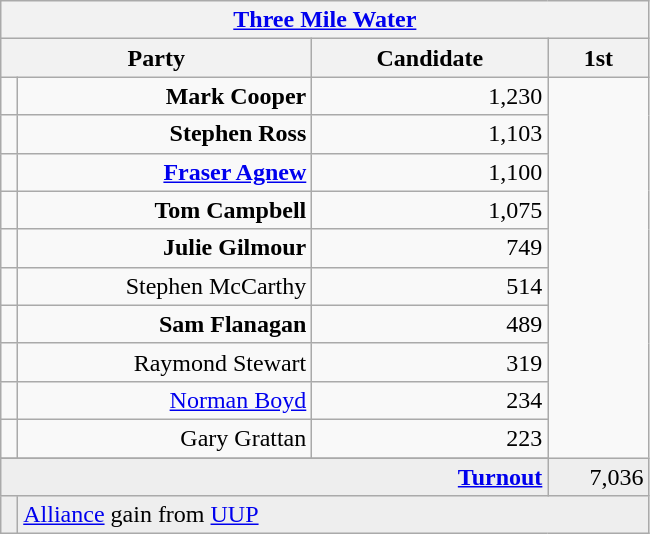<table class="wikitable">
<tr>
<th colspan="4" align="center"><a href='#'>Three Mile Water</a></th>
</tr>
<tr>
<th colspan="2" align="center" width=200>Party</th>
<th width=150>Candidate</th>
<th width=60>1st </th>
</tr>
<tr>
<td></td>
<td align="right"><strong>Mark Cooper</strong></td>
<td align="right">1,230</td>
</tr>
<tr>
<td></td>
<td align="right"><strong>Stephen Ross</strong></td>
<td align="right">1,103</td>
</tr>
<tr>
<td></td>
<td align="right"><strong><a href='#'>Fraser Agnew</a></strong></td>
<td align="right">1,100</td>
</tr>
<tr>
<td></td>
<td align="right"><strong>Tom Campbell</strong></td>
<td align="right">1,075</td>
</tr>
<tr>
<td></td>
<td align="right"><strong>Julie Gilmour</strong></td>
<td align="right">749</td>
</tr>
<tr>
<td></td>
<td align="right">Stephen McCarthy</td>
<td align="right">514</td>
</tr>
<tr>
<td></td>
<td align="right"><strong>Sam Flanagan</strong></td>
<td align="right">489</td>
</tr>
<tr>
<td></td>
<td align="right">Raymond Stewart</td>
<td align="right">319</td>
</tr>
<tr>
<td></td>
<td align="right"><a href='#'>Norman Boyd</a></td>
<td align="right">234</td>
</tr>
<tr>
<td></td>
<td align="right">Gary Grattan</td>
<td align="right">223</td>
</tr>
<tr>
</tr>
<tr bgcolor="EEEEEE">
<td colspan=3 align="right"><strong><a href='#'>Turnout</a></strong></td>
<td align="right">7,036</td>
</tr>
<tr bgcolor="EEEEEE">
<td bgcolor=></td>
<td colspan=4 bgcolor="EEEEEE"><a href='#'>Alliance</a> gain from <a href='#'>UUP</a></td>
</tr>
</table>
